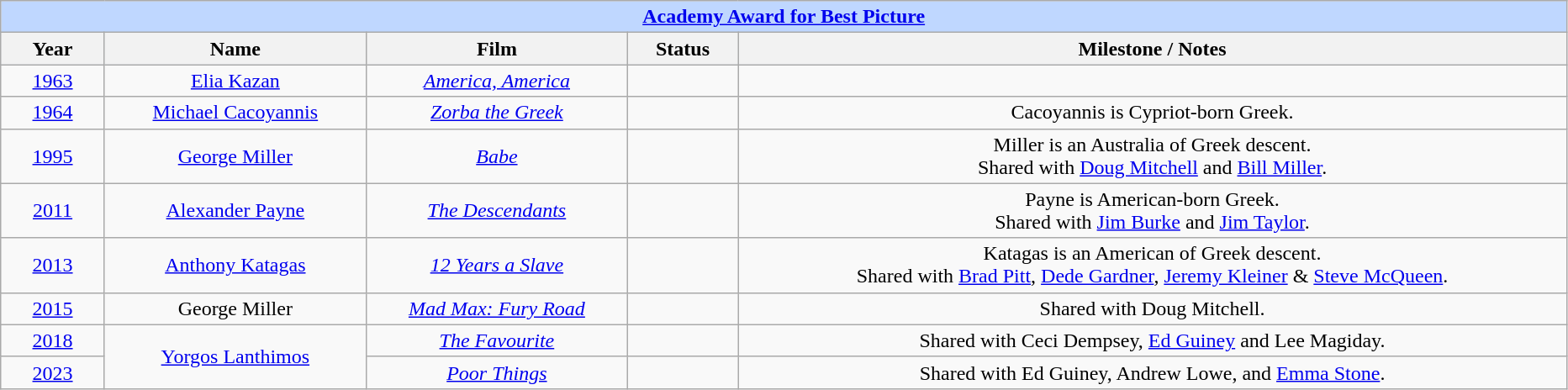<table class="wikitable" style="text-align: center">
<tr ---- bgcolor="#bfd7ff">
<td colspan=5 align=center><strong><a href='#'>Academy Award for Best Picture</a></strong></td>
</tr>
<tr ---- bgcolor="#ebf5ff">
<th width="75">Year</th>
<th width="200">Name</th>
<th width="200">Film</th>
<th width="80">Status</th>
<th width="650">Milestone / Notes</th>
</tr>
<tr>
<td><a href='#'>1963</a></td>
<td><a href='#'>Elia Kazan</a></td>
<td><em><a href='#'>America, America</a></em></td>
<td></td>
<td></td>
</tr>
<tr>
<td><a href='#'>1964</a></td>
<td><a href='#'>Michael Cacoyannis</a></td>
<td><em><a href='#'>Zorba the Greek</a></em></td>
<td></td>
<td>Cacoyannis is Cypriot-born Greek.</td>
</tr>
<tr>
<td><a href='#'>1995</a></td>
<td><a href='#'>George Miller</a></td>
<td><em><a href='#'>Babe</a></em></td>
<td></td>
<td>Miller is an Australia of Greek descent.<br>Shared with <a href='#'>Doug Mitchell</a> and <a href='#'>Bill Miller</a>.</td>
</tr>
<tr>
<td><a href='#'>2011</a></td>
<td><a href='#'>Alexander Payne</a></td>
<td><em><a href='#'>The Descendants</a></em></td>
<td></td>
<td>Payne is American-born Greek.<br>Shared with <a href='#'>Jim Burke</a> and <a href='#'>Jim Taylor</a>.</td>
</tr>
<tr>
<td><a href='#'>2013</a></td>
<td><a href='#'>Anthony Katagas</a></td>
<td><em><a href='#'>12 Years a Slave</a></em></td>
<td></td>
<td>Katagas is an American of Greek descent.<br>Shared with <a href='#'>Brad Pitt</a>, <a href='#'>Dede Gardner</a>, <a href='#'>Jeremy Kleiner</a> & <a href='#'>Steve McQueen</a>.</td>
</tr>
<tr>
<td><a href='#'>2015</a></td>
<td>George Miller</td>
<td><em><a href='#'>Mad Max: Fury Road</a></em></td>
<td></td>
<td>Shared with Doug Mitchell.</td>
</tr>
<tr>
<td><a href='#'>2018</a></td>
<td rowspan="2"><a href='#'>Yorgos Lanthimos</a></td>
<td><em><a href='#'>The Favourite</a></em></td>
<td></td>
<td>Shared with Ceci Dempsey, <a href='#'>Ed Guiney</a> and Lee Magiday.</td>
</tr>
<tr>
<td><a href='#'>2023</a></td>
<td><em><a href='#'>Poor Things</a></em></td>
<td></td>
<td>Shared with Ed Guiney, Andrew Lowe, and <a href='#'>Emma Stone</a>.</td>
</tr>
</table>
